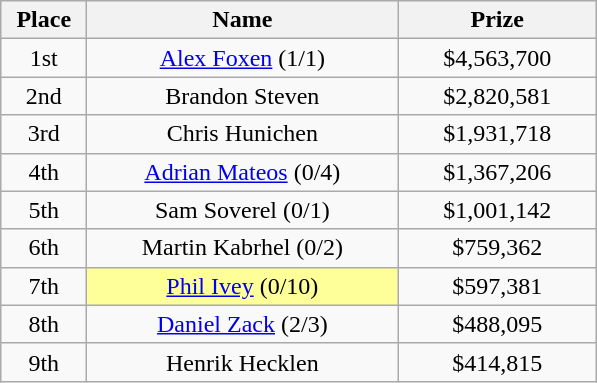<table class="wikitable">
<tr>
<th width="50">Place</th>
<th width="200">Name</th>
<th width="125">Prize</th>
</tr>
<tr>
<td align = "center">1st</td>
<td align = "center"> <a href='#'>Alex Foxen</a> (1/1)</td>
<td align = "center">$4,563,700</td>
</tr>
<tr>
<td align = "center">2nd</td>
<td align = "center"> Brandon Steven</td>
<td align = "center">$2,820,581</td>
</tr>
<tr>
<td align = "center">3rd</td>
<td align = "center"> Chris Hunichen</td>
<td align = "center">$1,931,718</td>
</tr>
<tr>
<td align = "center">4th</td>
<td align = "center"> <a href='#'>Adrian Mateos</a> (0/4)</td>
<td align = "center">$1,367,206</td>
</tr>
<tr>
<td align = "center">5th</td>
<td align = "center"> Sam Soverel (0/1)</td>
<td align = "center">$1,001,142</td>
</tr>
<tr>
<td align = "center">6th</td>
<td align = "center"> Martin Kabrhel (0/2)</td>
<td align = "center">$759,362</td>
</tr>
<tr>
<td align = "center">7th</td>
<td align = "center" style="background-color:#FFFF99; width:6em;"> <a href='#'>Phil Ivey</a> (0/10)</td>
<td align = "center">$597,381</td>
</tr>
<tr>
<td align = "center">8th</td>
<td align = "center"> <a href='#'>Daniel Zack</a> (2/3)</td>
<td align = "center">$488,095</td>
</tr>
<tr>
<td align = "center">9th</td>
<td align = "center"> Henrik Hecklen</td>
<td align = "center">$414,815</td>
</tr>
</table>
